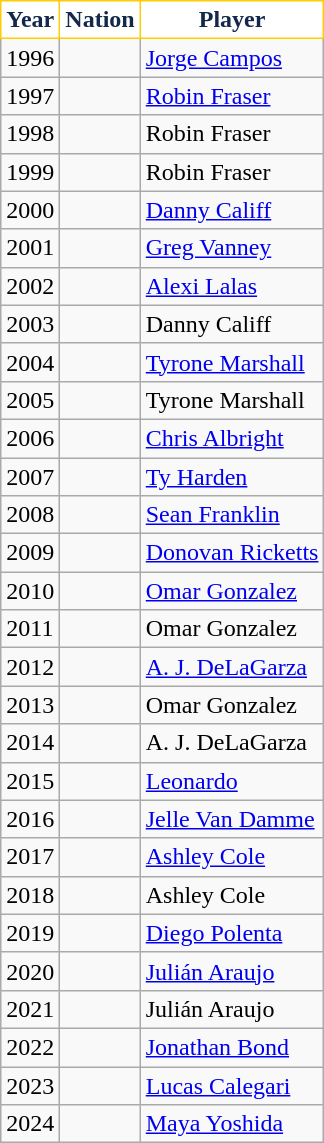<table class="wikitable sortable mw-collapsible">
<tr>
<th style="background:#FFFFFF; color:#13284B; border:1px solid #FFCE02;">Year</th>
<th style="background:#FFFFFF; color:#13284B; border:1px solid #FFCE02;">Nation</th>
<th style="background:#FFFFFF; color:#13284B; border:1px solid #FFCE02;">Player</th>
</tr>
<tr>
<td>1996</td>
<td></td>
<td><a href='#'>Jorge Campos</a></td>
</tr>
<tr>
<td>1997</td>
<td></td>
<td><a href='#'>Robin Fraser</a></td>
</tr>
<tr>
<td>1998</td>
<td></td>
<td>Robin Fraser</td>
</tr>
<tr>
<td>1999</td>
<td></td>
<td>Robin Fraser</td>
</tr>
<tr>
<td>2000</td>
<td></td>
<td><a href='#'>Danny Califf</a></td>
</tr>
<tr>
<td>2001</td>
<td></td>
<td><a href='#'>Greg Vanney</a></td>
</tr>
<tr>
<td>2002</td>
<td></td>
<td><a href='#'>Alexi Lalas</a></td>
</tr>
<tr>
<td>2003</td>
<td></td>
<td>Danny Califf</td>
</tr>
<tr>
<td>2004</td>
<td></td>
<td><a href='#'>Tyrone Marshall</a></td>
</tr>
<tr>
<td>2005</td>
<td></td>
<td>Tyrone Marshall</td>
</tr>
<tr>
<td>2006</td>
<td></td>
<td><a href='#'>Chris Albright</a></td>
</tr>
<tr>
<td>2007</td>
<td></td>
<td><a href='#'>Ty Harden</a></td>
</tr>
<tr>
<td>2008</td>
<td></td>
<td><a href='#'>Sean Franklin</a></td>
</tr>
<tr>
<td>2009</td>
<td></td>
<td><a href='#'>Donovan Ricketts</a></td>
</tr>
<tr>
<td>2010</td>
<td></td>
<td><a href='#'>Omar Gonzalez</a></td>
</tr>
<tr>
<td>2011</td>
<td></td>
<td>Omar Gonzalez</td>
</tr>
<tr>
<td>2012</td>
<td></td>
<td><a href='#'>A. J. DeLaGarza</a></td>
</tr>
<tr>
<td>2013</td>
<td></td>
<td>Omar Gonzalez</td>
</tr>
<tr>
<td>2014</td>
<td></td>
<td>A. J. DeLaGarza</td>
</tr>
<tr>
<td>2015</td>
<td></td>
<td><a href='#'>Leonardo</a></td>
</tr>
<tr>
<td>2016</td>
<td></td>
<td><a href='#'>Jelle Van Damme</a></td>
</tr>
<tr>
<td>2017</td>
<td></td>
<td><a href='#'>Ashley Cole</a></td>
</tr>
<tr>
<td>2018</td>
<td></td>
<td>Ashley Cole</td>
</tr>
<tr>
<td>2019</td>
<td></td>
<td><a href='#'>Diego Polenta</a></td>
</tr>
<tr>
<td>2020</td>
<td></td>
<td><a href='#'>Julián Araujo</a></td>
</tr>
<tr>
<td>2021</td>
<td></td>
<td>Julián Araujo</td>
</tr>
<tr>
<td>2022</td>
<td></td>
<td><a href='#'>Jonathan Bond</a></td>
</tr>
<tr>
<td>2023</td>
<td></td>
<td><a href='#'>Lucas Calegari</a></td>
</tr>
<tr>
<td>2024</td>
<td></td>
<td><a href='#'>Maya Yoshida</a></td>
</tr>
</table>
